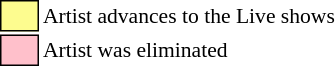<table class="toccolours" style="font-size: 90%; white-space: nowrap;">
<tr>
<td style="background:#fdfc8f; border:1px solid black;">      </td>
<td>Artist advances to the Live shows</td>
</tr>
<tr>
<td style="background:pink; border:1px solid black;">      </td>
<td>Artist was eliminated</td>
</tr>
</table>
